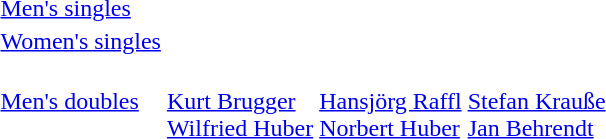<table>
<tr>
<td><a href='#'>Men's singles</a></td>
<td></td>
<td></td>
<td></td>
</tr>
<tr>
<td><a href='#'>Women's singles</a></td>
<td></td>
<td></td>
<td></td>
</tr>
<tr>
<td><a href='#'>Men's doubles</a></td>
<td><br><a href='#'>Kurt Brugger</a><br><a href='#'>Wilfried Huber</a></td>
<td><br><a href='#'>Hansjörg Raffl</a><br><a href='#'>Norbert Huber</a></td>
<td><br><a href='#'>Stefan Krauße</a><br><a href='#'>Jan Behrendt</a></td>
</tr>
</table>
